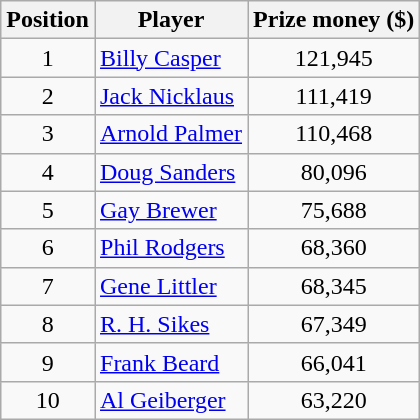<table class="wikitable">
<tr>
<th>Position</th>
<th>Player</th>
<th>Prize money ($)</th>
</tr>
<tr>
<td align=center>1</td>
<td> <a href='#'>Billy Casper</a></td>
<td align=center>121,945</td>
</tr>
<tr>
<td align=center>2</td>
<td> <a href='#'>Jack Nicklaus</a></td>
<td align=center>111,419</td>
</tr>
<tr>
<td align=center>3</td>
<td> <a href='#'>Arnold Palmer</a></td>
<td align=center>110,468</td>
</tr>
<tr>
<td align=center>4</td>
<td> <a href='#'>Doug Sanders</a></td>
<td align=center>80,096</td>
</tr>
<tr>
<td align=center>5</td>
<td> <a href='#'>Gay Brewer</a></td>
<td align=center>75,688</td>
</tr>
<tr>
<td align=center>6</td>
<td> <a href='#'>Phil Rodgers</a></td>
<td align=center>68,360</td>
</tr>
<tr>
<td align=center>7</td>
<td> <a href='#'>Gene Littler</a></td>
<td align=center>68,345</td>
</tr>
<tr>
<td align=center>8</td>
<td> <a href='#'>R. H. Sikes</a></td>
<td align=center>67,349</td>
</tr>
<tr>
<td align=center>9</td>
<td> <a href='#'>Frank Beard</a></td>
<td align=center>66,041</td>
</tr>
<tr>
<td align=center>10</td>
<td> <a href='#'>Al Geiberger</a></td>
<td align=center>63,220</td>
</tr>
</table>
